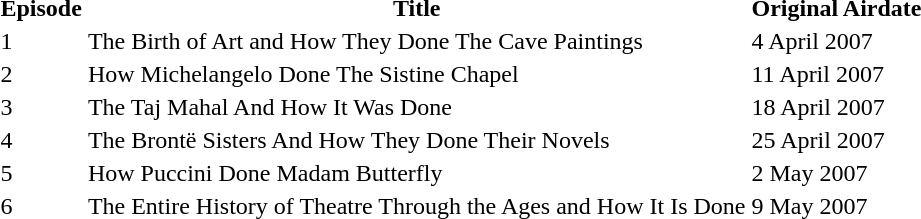<table>
<tr>
<th>Episode</th>
<th>Title</th>
<th>Original Airdate</th>
</tr>
<tr --->
<td>1</td>
<td>The Birth of Art and How They Done The Cave Paintings</td>
<td>4 April 2007</td>
</tr>
<tr --->
<td>2</td>
<td>How Michelangelo Done The Sistine Chapel</td>
<td>11 April 2007</td>
</tr>
<tr --->
<td>3</td>
<td>The Taj Mahal And How It Was Done</td>
<td>18 April 2007</td>
</tr>
<tr --->
<td>4</td>
<td>The Brontë Sisters And How They Done Their Novels</td>
<td>25 April 2007</td>
</tr>
<tr --->
<td>5</td>
<td>How Puccini Done Madam Butterfly</td>
<td>2 May 2007</td>
</tr>
<tr --->
<td>6</td>
<td>The Entire History of Theatre Through the Ages and How It Is Done</td>
<td>9 May 2007</td>
</tr>
</table>
